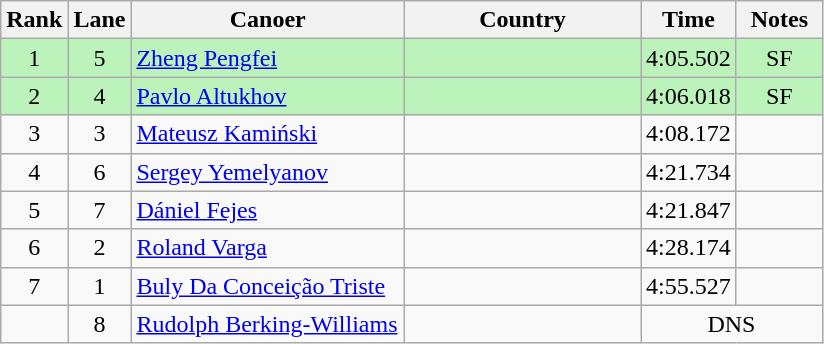<table class="wikitable sortable" style="text-align:center;">
<tr>
<th width=30>Rank</th>
<th width=30>Lane</th>
<th width=175>Canoer</th>
<th width=150>Country</th>
<th width=30>Time</th>
<th width=50>Notes</th>
</tr>
<tr bgcolor=bbf3bb>
<td>1</td>
<td>5</td>
<td align=left><a href='#'>Zheng Pengfei</a></td>
<td align=left></td>
<td>4:05.502</td>
<td>SF</td>
</tr>
<tr bgcolor=bbf3bb>
<td>2</td>
<td>4</td>
<td align=left><a href='#'>Pavlo Altukhov</a></td>
<td align=left></td>
<td>4:06.018</td>
<td>SF</td>
</tr>
<tr>
<td>3</td>
<td>3</td>
<td align=left><a href='#'>Mateusz Kamiński</a></td>
<td align=left></td>
<td>4:08.172</td>
<td></td>
</tr>
<tr>
<td>4</td>
<td>6</td>
<td align=left><a href='#'>Sergey Yemelyanov</a></td>
<td align=left></td>
<td>4:21.734</td>
<td></td>
</tr>
<tr>
<td>5</td>
<td>7</td>
<td align=left><a href='#'>Dániel Fejes</a></td>
<td align=left></td>
<td>4:21.847</td>
<td></td>
</tr>
<tr>
<td>6</td>
<td>2</td>
<td align=left><a href='#'>Roland Varga</a></td>
<td align=left></td>
<td>4:28.174</td>
<td></td>
</tr>
<tr>
<td>7</td>
<td>1</td>
<td align=left><a href='#'>Buly Da Conceição Triste</a></td>
<td align=left></td>
<td>4:55.527</td>
<td></td>
</tr>
<tr>
<td></td>
<td>8</td>
<td align=left><a href='#'>Rudolph Berking-Williams</a></td>
<td align=left></td>
<td colspan=2>DNS</td>
</tr>
</table>
